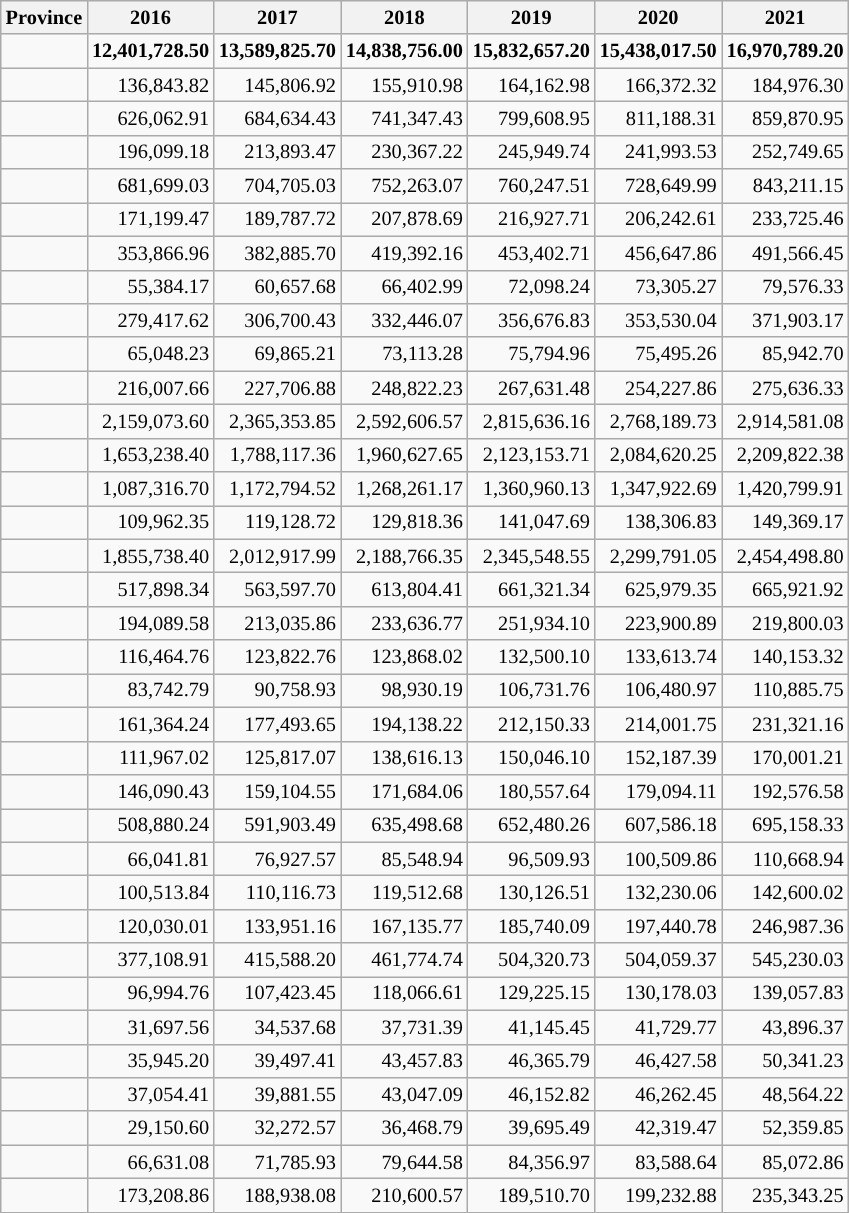<table class="wikitable sortable sticky-header static-row-numbers" style="text-align:center; font-size:85%;">
<tr BPS estimates between 2016 and 2021 (billion >
<th>Province</th>
<th data-sort-type="number">2016</th>
<th data-sort-type="number">2017</th>
<th data-sort-type="number">2018</th>
<th data-sort-type="number">2019</th>
<th data-sort-type="number">2020</th>
<th data-sort-type="number">2021</th>
</tr>
<tr class="sorttop static-row-header" style="font-weight: bold;">
<td></td>
<td>12,401,728.50</td>
<td>13,589,825.70</td>
<td>14,838,756.00</td>
<td>15,832,657.20</td>
<td>15,438,017.50</td>
<td>16,970,789.20</td>
</tr>
<tr>
<td></td>
<td align=right>136,843.82</td>
<td align=right>145,806.92</td>
<td align=right>155,910.98</td>
<td align=right>164,162.98</td>
<td align=right>166,372.32</td>
<td align=right>184,976.30</td>
</tr>
<tr>
<td></td>
<td align=right>626,062.91</td>
<td align=right>684,634.43</td>
<td align=right>741,347.43</td>
<td align=right>799,608.95</td>
<td align=right>811,188.31</td>
<td align=right>859,870.95</td>
</tr>
<tr>
<td></td>
<td align=right>196,099.18</td>
<td align=right>213,893.47</td>
<td align=right>230,367.22</td>
<td align=right>245,949.74</td>
<td align=right>241,993.53</td>
<td align=right>252,749.65</td>
</tr>
<tr>
<td></td>
<td align=right>681,699.03</td>
<td align=right>704,705.03</td>
<td align=right>752,263.07</td>
<td align=right>760,247.51</td>
<td align=right>728,649.99</td>
<td align=right>843,211.15</td>
</tr>
<tr>
<td></td>
<td align=right>171,199.47</td>
<td align=right>189,787.72</td>
<td align=right>207,878.69</td>
<td align=right>216,927.71</td>
<td align=right>206,242.61</td>
<td align=right>233,725.46</td>
</tr>
<tr>
<td></td>
<td align=right>353,866.96</td>
<td align=right>382,885.70</td>
<td align=right>419,392.16</td>
<td align=right>453,402.71</td>
<td align=right>456,647.86</td>
<td align=right>491,566.45</td>
</tr>
<tr>
<td></td>
<td align=right>55,384.17</td>
<td align=right>60,657.68</td>
<td align=right>66,402.99</td>
<td align=right>72,098.24</td>
<td align=right>73,305.27</td>
<td align=right>79,576.33</td>
</tr>
<tr>
<td></td>
<td align=right>279,417.62</td>
<td align=right>306,700.43</td>
<td align=right>332,446.07</td>
<td align=right>356,676.83</td>
<td align=right>353,530.04</td>
<td align=right>371,903.17</td>
</tr>
<tr>
<td></td>
<td align=right>65,048.23</td>
<td align=right>69,865.21</td>
<td align=right>73,113.28</td>
<td align=right>75,794.96</td>
<td align=right>75,495.26</td>
<td align=right>85,942.70</td>
</tr>
<tr>
<td></td>
<td align=right>216,007.66</td>
<td align=right>227,706.88</td>
<td align=right>248,822.23</td>
<td align=right>267,631.48</td>
<td align=right>254,227.86</td>
<td align=right>275,636.33</td>
</tr>
<tr>
<td></td>
<td align=right>2,159,073.60</td>
<td align=right>2,365,353.85</td>
<td align=right>2,592,606.57</td>
<td align=right>2,815,636.16</td>
<td align=right>2,768,189.73</td>
<td align=right>2,914,581.08</td>
</tr>
<tr>
<td></td>
<td align=right>1,653,238.40</td>
<td align=right>1,788,117.36</td>
<td align=right>1,960,627.65</td>
<td align=right>2,123,153.71</td>
<td align=right>2,084,620.25</td>
<td align=right>2,209,822.38</td>
</tr>
<tr>
<td></td>
<td align=right>1,087,316.70</td>
<td align=right>1,172,794.52</td>
<td align=right>1,268,261.17</td>
<td align=right>1,360,960.13</td>
<td align=right>1,347,922.69</td>
<td align=right>1,420,799.91</td>
</tr>
<tr>
<td></td>
<td align=right>109,962.35</td>
<td align=right>119,128.72</td>
<td align=right>129,818.36</td>
<td align=right>141,047.69</td>
<td align=right>138,306.83</td>
<td align=right>149,369.17</td>
</tr>
<tr>
<td></td>
<td align=right>1,855,738.40</td>
<td align=right>2,012,917.99</td>
<td align=right>2,188,766.35</td>
<td align=right>2,345,548.55</td>
<td align=right>2,299,791.05</td>
<td align=right>2,454,498.80</td>
</tr>
<tr>
<td></td>
<td align=right>517,898.34</td>
<td align=right>563,597.70</td>
<td align=right>613,804.41</td>
<td align=right>661,321.34</td>
<td align=right>625,979.35</td>
<td align=right>665,921.92</td>
</tr>
<tr>
<td></td>
<td align=right>194,089.58</td>
<td align=right>213,035.86</td>
<td align=right>233,636.77</td>
<td align=right>251,934.10</td>
<td align=right>223,900.89</td>
<td align=right>219,800.03</td>
</tr>
<tr>
<td></td>
<td align=right>116,464.76</td>
<td align=right>123,822.76</td>
<td align=right>123,868.02</td>
<td align=right>132,500.10</td>
<td align=right>133,613.74</td>
<td align=right>140,153.32</td>
</tr>
<tr>
<td></td>
<td align=right>83,742.79</td>
<td align=right>90,758.93</td>
<td align=right>98,930.19</td>
<td align=right>106,731.76</td>
<td align=right>106,480.97</td>
<td align=right>110,885.75</td>
</tr>
<tr>
<td></td>
<td align=right>161,364.24</td>
<td align=right>177,493.65</td>
<td align=right>194,138.22</td>
<td align=right>212,150.33</td>
<td align=right>214,001.75</td>
<td align=right>231,321.16</td>
</tr>
<tr>
<td></td>
<td align=right>111,967.02</td>
<td align=right>125,817.07</td>
<td align=right>138,616.13</td>
<td align=right>150,046.10</td>
<td align=right>152,187.39</td>
<td align=right>170,001.21</td>
</tr>
<tr>
<td></td>
<td align=right>146,090.43</td>
<td align=right>159,104.55</td>
<td align=right>171,684.06</td>
<td align=right>180,557.64</td>
<td align=right>179,094.11</td>
<td align=right>192,576.58</td>
</tr>
<tr>
<td></td>
<td align=right>508,880.24</td>
<td align=right>591,903.49</td>
<td align=right>635,498.68</td>
<td align=right>652,480.26</td>
<td align=right>607,586.18</td>
<td align=right>695,158.33</td>
</tr>
<tr>
<td></td>
<td align=right>66,041.81</td>
<td align=right>76,927.57</td>
<td align=right>85,548.94</td>
<td align=right>96,509.93</td>
<td align=right>100,509.86</td>
<td align=right>110,668.94</td>
</tr>
<tr>
<td></td>
<td align=right>100,513.84</td>
<td align=right>110,116.73</td>
<td align=right>119,512.68</td>
<td align=right>130,126.51</td>
<td align=right>132,230.06</td>
<td align=right>142,600.02</td>
</tr>
<tr>
<td></td>
<td align=right>120,030.01</td>
<td align=right>133,951.16</td>
<td align=right>167,135.77</td>
<td align=right>185,740.09</td>
<td align=right>197,440.78</td>
<td align=right>246,987.36</td>
</tr>
<tr>
<td></td>
<td align=right>377,108.91</td>
<td align=right>415,588.20</td>
<td align=right>461,774.74</td>
<td align=right>504,320.73</td>
<td align=right>504,059.37</td>
<td align=right>545,230.03</td>
</tr>
<tr>
<td></td>
<td align=right>96,994.76</td>
<td align=right>107,423.45</td>
<td align=right>118,066.61</td>
<td align=right>129,225.15</td>
<td align=right>130,178.03</td>
<td align=right>139,057.83</td>
</tr>
<tr>
<td></td>
<td align=right>31,697.56</td>
<td align=right>34,537.68</td>
<td align=right>37,731.39</td>
<td align=right>41,145.45</td>
<td align=right>41,729.77</td>
<td align=right>43,896.37</td>
</tr>
<tr>
<td></td>
<td align=right>35,945.20</td>
<td align=right>39,497.41</td>
<td align=right>43,457.83</td>
<td align=right>46,365.79</td>
<td align=right>46,427.58</td>
<td align=right>50,341.23</td>
</tr>
<tr>
<td></td>
<td align=right>37,054.41</td>
<td align=right>39,881.55</td>
<td align=right>43,047.09</td>
<td align=right>46,152.82</td>
<td align=right>46,262.45</td>
<td align=right>48,564.22</td>
</tr>
<tr>
<td></td>
<td align=right>29,150.60</td>
<td align=right>32,272.57</td>
<td align=right>36,468.79</td>
<td align=right>39,695.49</td>
<td align=right>42,319.47</td>
<td align=right>52,359.85</td>
</tr>
<tr>
<td></td>
<td align=right>66,631.08</td>
<td align=right>71,785.93</td>
<td align=right>79,644.58</td>
<td align=right>84,356.97</td>
<td align=right>83,588.64</td>
<td align=right>85,072.86</td>
</tr>
<tr>
<td></td>
<td align=right>173,208.86</td>
<td align=right>188,938.08</td>
<td align=right>210,600.57</td>
<td align=right>189,510.70</td>
<td align=right>199,232.88</td>
<td align=right>235,343.25</td>
</tr>
</table>
